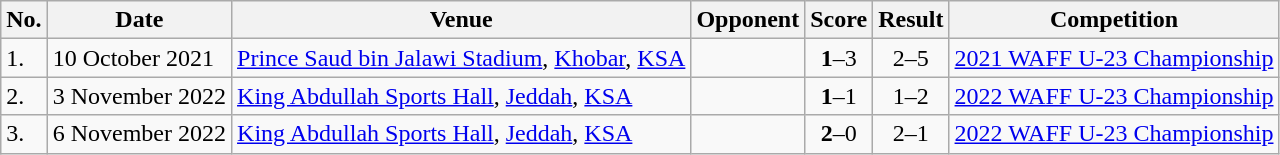<table class="wikitable">
<tr>
<th>No.</th>
<th>Date</th>
<th>Venue</th>
<th>Opponent</th>
<th>Score</th>
<th>Result</th>
<th>Competition</th>
</tr>
<tr>
<td>1.</td>
<td>10 October 2021</td>
<td><a href='#'>Prince Saud bin Jalawi Stadium</a>, <a href='#'>Khobar</a>, <a href='#'>KSA</a></td>
<td></td>
<td align=center><strong>1</strong>–3</td>
<td align=center>2–5</td>
<td><a href='#'>2021 WAFF U-23 Championship</a></td>
</tr>
<tr>
<td>2.</td>
<td>3 November 2022</td>
<td><a href='#'>King Abdullah Sports Hall</a>, <a href='#'>Jeddah</a>, <a href='#'>KSA</a></td>
<td></td>
<td align=center><strong>1</strong>–1</td>
<td align=center>1–2</td>
<td><a href='#'>2022 WAFF U-23 Championship</a></td>
</tr>
<tr>
<td>3.</td>
<td>6 November 2022</td>
<td><a href='#'>King Abdullah Sports Hall</a>, <a href='#'>Jeddah</a>, <a href='#'>KSA</a></td>
<td></td>
<td align=center><strong>2</strong>–0</td>
<td align=center>2–1</td>
<td><a href='#'>2022 WAFF U-23 Championship</a></td>
</tr>
</table>
